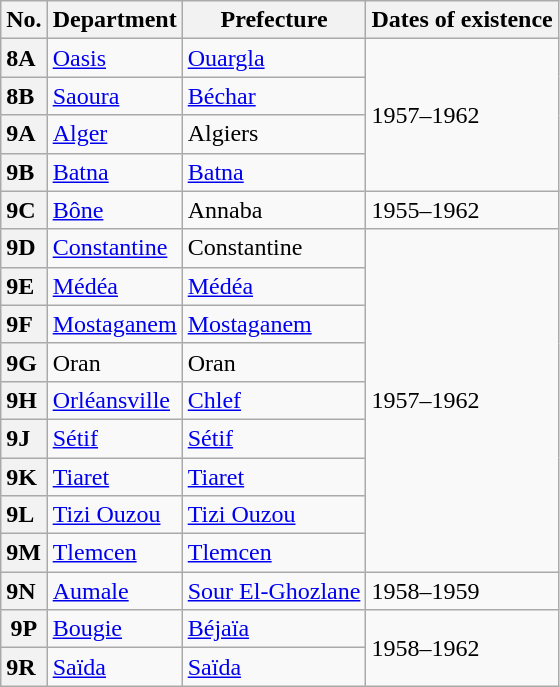<table cellspacing="0" cellpadding="0">
<tr valign="top">
<td><br><table class="wikitable">
<tr>
<th scope="col">No.</th>
<th scope="col">Department</th>
<th scope="col">Prefecture</th>
<th scope="col">Dates of existence</th>
</tr>
<tr>
<th scope="row" style="text-align: left;">8A</th>
<td><a href='#'>Oasis</a></td>
<td><a href='#'>Ouargla</a></td>
<td rowspan="4">1957–1962</td>
</tr>
<tr>
<th scope="row" style="text-align: left;">8B</th>
<td><a href='#'>Saoura</a></td>
<td><a href='#'>Béchar</a></td>
</tr>
<tr>
<th scope="row" style="text-align: left;">9A</th>
<td><a href='#'>Alger</a></td>
<td>Algiers</td>
</tr>
<tr>
<th scope="row" style="text-align: left;">9B</th>
<td><a href='#'>Batna</a></td>
<td><a href='#'>Batna</a></td>
</tr>
<tr>
<th scope="row" style="text-align: left;">9C</th>
<td><a href='#'>Bône</a></td>
<td>Annaba</td>
<td>1955–1962</td>
</tr>
<tr>
<th scope="row" style="text-align: left;">9D</th>
<td><a href='#'>Constantine</a></td>
<td>Constantine</td>
<td rowspan="9">1957–1962</td>
</tr>
<tr>
<th scope="row" style="text-align: left;">9E</th>
<td><a href='#'>Médéa</a></td>
<td><a href='#'>Médéa</a></td>
</tr>
<tr>
<th scope="row" style="text-align: left;">9F</th>
<td><a href='#'>Mostaganem</a></td>
<td><a href='#'>Mostaganem</a></td>
</tr>
<tr>
<th scope="row" style="text-align: left;">9G</th>
<td>Oran</td>
<td>Oran</td>
</tr>
<tr>
<th scope="row" style="text-align: left;">9H</th>
<td><a href='#'>Orléansville</a></td>
<td><a href='#'>Chlef</a></td>
</tr>
<tr>
<th scope="row" style="text-align: left;">9J</th>
<td><a href='#'>Sétif</a></td>
<td><a href='#'>Sétif</a></td>
</tr>
<tr>
<th scope="row" style="text-align: left;">9K</th>
<td><a href='#'>Tiaret</a></td>
<td><a href='#'>Tiaret</a></td>
</tr>
<tr>
<th scope="row" style="text-align: left;">9L</th>
<td><a href='#'>Tizi Ouzou</a></td>
<td><a href='#'>Tizi Ouzou</a></td>
</tr>
<tr>
<th scope="row" style="text-align: left;">9M</th>
<td><a href='#'>Tlemcen</a></td>
<td><a href='#'>Tlemcen</a></td>
</tr>
<tr>
<th scope="row" style="text-align: left;">9N</th>
<td><a href='#'>Aumale</a></td>
<td><a href='#'>Sour El-Ghozlane</a></td>
<td>1958–1959</td>
</tr>
<tr>
<th scope="row">9P</th>
<td><a href='#'>Bougie</a></td>
<td><a href='#'>Béjaïa</a></td>
<td rowspan="2">1958–1962</td>
</tr>
<tr>
<th scope="row" style="text-align: left;">9R</th>
<td><a href='#'>Saïda</a></td>
<td><a href='#'>Saïda</a></td>
</tr>
</table>
</td>
<td></td>
</tr>
</table>
